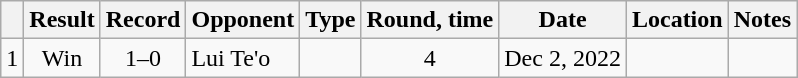<table class="wikitable" style="text-align:center">
<tr>
<th></th>
<th>Result</th>
<th>Record</th>
<th>Opponent</th>
<th>Type</th>
<th>Round, time</th>
<th>Date</th>
<th>Location</th>
<th>Notes</th>
</tr>
<tr>
<td>1</td>
<td>Win</td>
<td>1–0</td>
<td style="text-align:left;">Lui Te'o</td>
<td></td>
<td>4</td>
<td>Dec 2, 2022</td>
<td style="text-align:left;"></td>
<td></td>
</tr>
</table>
